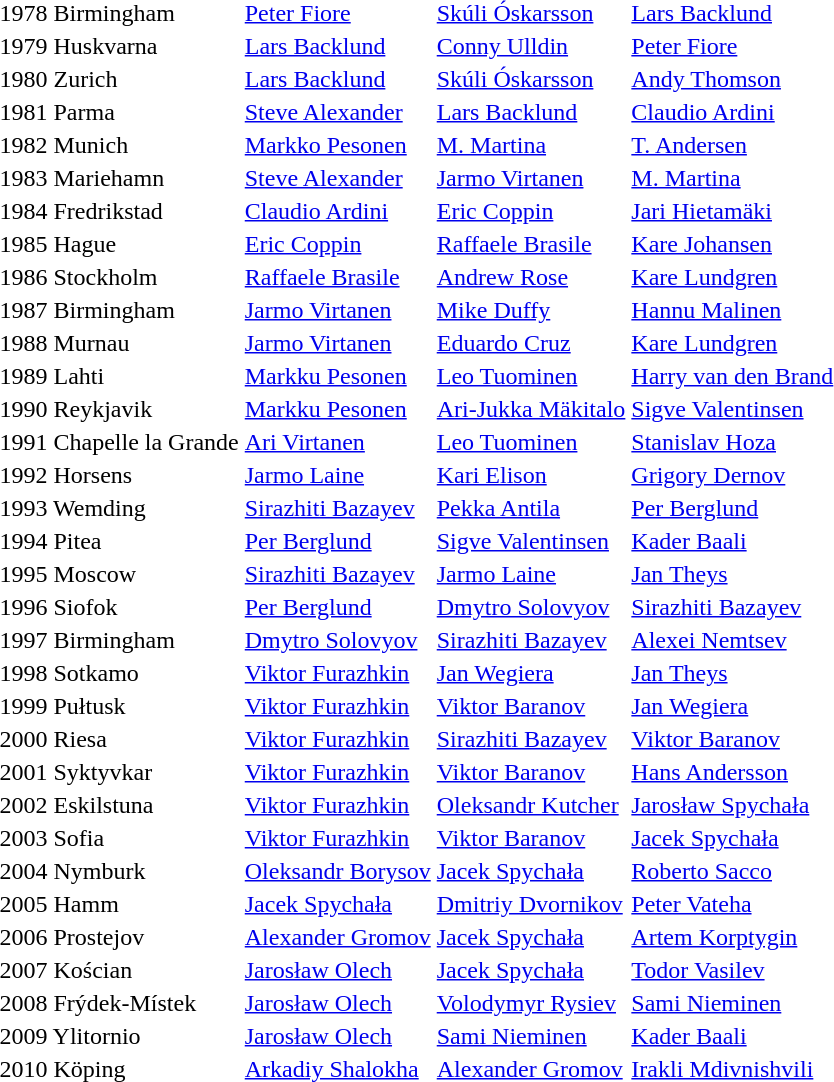<table>
<tr>
<td>1978 Birmingham</td>
<td> <a href='#'>Peter Fiore</a></td>
<td> <a href='#'>Skúli Óskarsson</a></td>
<td> <a href='#'>Lars Backlund</a></td>
</tr>
<tr>
<td>1979 Huskvarna</td>
<td> <a href='#'>Lars Backlund</a></td>
<td> <a href='#'>Conny Ulldin</a></td>
<td> <a href='#'>Peter Fiore</a></td>
</tr>
<tr>
<td>1980 Zurich</td>
<td> <a href='#'>Lars Backlund</a></td>
<td> <a href='#'>Skúli Óskarsson</a></td>
<td> <a href='#'>Andy Thomson</a></td>
</tr>
<tr>
<td>1981 Parma</td>
<td> <a href='#'>Steve Alexander</a></td>
<td> <a href='#'>Lars Backlund</a></td>
<td> <a href='#'>Claudio Ardini</a></td>
</tr>
<tr>
<td>1982 Munich</td>
<td> <a href='#'>Markko Pesonen</a></td>
<td> <a href='#'>M. Martina</a></td>
<td> <a href='#'>T. Andersen</a></td>
</tr>
<tr>
<td>1983 Mariehamn</td>
<td> <a href='#'>Steve Alexander</a></td>
<td> <a href='#'>Jarmo Virtanen</a></td>
<td> <a href='#'>M. Martina</a></td>
</tr>
<tr>
<td>1984 Fredrikstad</td>
<td> <a href='#'>Claudio Ardini</a></td>
<td> <a href='#'>Eric Coppin</a></td>
<td> <a href='#'>Jari Hietamäki</a></td>
</tr>
<tr>
<td>1985 Hague</td>
<td> <a href='#'>Eric Coppin</a></td>
<td> <a href='#'>Raffaele Brasile</a></td>
<td> <a href='#'>Kare Johansen</a></td>
</tr>
<tr>
<td>1986 Stockholm</td>
<td> <a href='#'>Raffaele Brasile</a></td>
<td> <a href='#'>Andrew Rose</a></td>
<td> <a href='#'>Kare Lundgren</a></td>
</tr>
<tr>
<td>1987 Birmingham</td>
<td> <a href='#'>Jarmo Virtanen</a></td>
<td> <a href='#'>Mike Duffy</a></td>
<td> <a href='#'>Hannu Malinen</a></td>
</tr>
<tr>
<td>1988 Murnau</td>
<td> <a href='#'>Jarmo Virtanen</a></td>
<td> <a href='#'>Eduardo Cruz</a></td>
<td> <a href='#'>Kare Lundgren</a></td>
</tr>
<tr>
<td>1989 Lahti</td>
<td> <a href='#'>Markku Pesonen</a></td>
<td> <a href='#'>Leo Tuominen</a></td>
<td> <a href='#'>Harry van den Brand</a></td>
</tr>
<tr>
<td>1990 Reykjavik</td>
<td> <a href='#'>Markku Pesonen</a></td>
<td> <a href='#'>Ari-Jukka Mäkitalo</a></td>
<td> <a href='#'>Sigve Valentinsen</a></td>
</tr>
<tr>
<td>1991 Chapelle la Grande</td>
<td> <a href='#'>Ari Virtanen</a></td>
<td> <a href='#'>Leo Tuominen</a></td>
<td> <a href='#'>Stanislav Hoza</a></td>
</tr>
<tr>
<td>1992 Horsens</td>
<td> <a href='#'>Jarmo Laine</a></td>
<td> <a href='#'>Kari Elison</a></td>
<td> <a href='#'>Grigory Dernov</a></td>
</tr>
<tr>
<td>1993 Wemding</td>
<td> <a href='#'>Sirazhiti Bazayev</a></td>
<td> <a href='#'>Pekka Antila</a></td>
<td> <a href='#'>Per Berglund</a></td>
</tr>
<tr>
<td>1994 Pitea</td>
<td> <a href='#'>Per Berglund</a></td>
<td> <a href='#'>Sigve Valentinsen</a></td>
<td> <a href='#'>Kader Baali</a></td>
</tr>
<tr>
<td>1995 Moscow</td>
<td> <a href='#'>Sirazhiti Bazayev</a></td>
<td> <a href='#'>Jarmo Laine</a></td>
<td> <a href='#'>Jan Theys</a></td>
</tr>
<tr>
<td>1996 Siofok</td>
<td> <a href='#'>Per Berglund</a></td>
<td> <a href='#'>Dmytro Solovyov</a></td>
<td> <a href='#'>Sirazhiti Bazayev</a></td>
</tr>
<tr>
<td>1997 Birmingham</td>
<td> <a href='#'>Dmytro Solovyov</a></td>
<td> <a href='#'>Sirazhiti Bazayev</a></td>
<td> <a href='#'>Alexei Nemtsev</a></td>
</tr>
<tr>
<td>1998 Sotkamo</td>
<td> <a href='#'>Viktor Furazhkin</a></td>
<td> <a href='#'>Jan Wegiera</a></td>
<td> <a href='#'>Jan Theys</a></td>
</tr>
<tr>
<td>1999 Pułtusk</td>
<td> <a href='#'>Viktor Furazhkin</a></td>
<td> <a href='#'>Viktor Baranov</a></td>
<td> <a href='#'>Jan Wegiera</a></td>
</tr>
<tr>
<td>2000 Riesa</td>
<td> <a href='#'>Viktor Furazhkin</a></td>
<td> <a href='#'>Sirazhiti Bazayev</a></td>
<td> <a href='#'>Viktor Baranov</a></td>
</tr>
<tr>
<td>2001 Syktyvkar</td>
<td> <a href='#'>Viktor Furazhkin</a></td>
<td> <a href='#'>Viktor Baranov</a></td>
<td> <a href='#'>Hans Andersson</a></td>
</tr>
<tr>
<td>2002 Eskilstuna</td>
<td> <a href='#'>Viktor Furazhkin</a></td>
<td> <a href='#'>Oleksandr Kutcher</a></td>
<td> <a href='#'>Jarosław Spychała</a></td>
</tr>
<tr>
<td>2003 Sofia</td>
<td> <a href='#'>Viktor Furazhkin</a></td>
<td> <a href='#'>Viktor Baranov</a></td>
<td> <a href='#'>Jacek Spychała</a></td>
</tr>
<tr>
<td>2004 Nymburk</td>
<td> <a href='#'>Oleksandr Borysov</a></td>
<td> <a href='#'>Jacek Spychała</a></td>
<td> <a href='#'>Roberto Sacco</a></td>
</tr>
<tr>
<td>2005 Hamm</td>
<td> <a href='#'>Jacek Spychała</a></td>
<td> <a href='#'>Dmitriy Dvornikov</a></td>
<td> <a href='#'>Peter Vateha</a></td>
</tr>
<tr>
<td>2006 Prostejov</td>
<td> <a href='#'>Alexander Gromov</a></td>
<td> <a href='#'>Jacek Spychała</a></td>
<td> <a href='#'>Artem Korptygin</a></td>
</tr>
<tr>
<td>2007 Kościan</td>
<td> <a href='#'>Jarosław Olech</a></td>
<td> <a href='#'>Jacek Spychała</a></td>
<td> <a href='#'>Todor Vasilev</a></td>
</tr>
<tr>
<td>2008 Frýdek-Místek</td>
<td> <a href='#'>Jarosław Olech</a></td>
<td> <a href='#'>Volodymyr Rysiev</a></td>
<td> <a href='#'>Sami Nieminen</a></td>
</tr>
<tr>
<td>2009 Ylitornio</td>
<td> <a href='#'>Jarosław Olech</a></td>
<td> <a href='#'>Sami Nieminen</a></td>
<td> <a href='#'>Kader Baali</a></td>
</tr>
<tr>
<td>2010 Köping</td>
<td> <a href='#'>Arkadiy Shalokha</a></td>
<td> <a href='#'>Alexander Gromov</a></td>
<td> <a href='#'>Irakli Mdivnishvili</a></td>
</tr>
</table>
